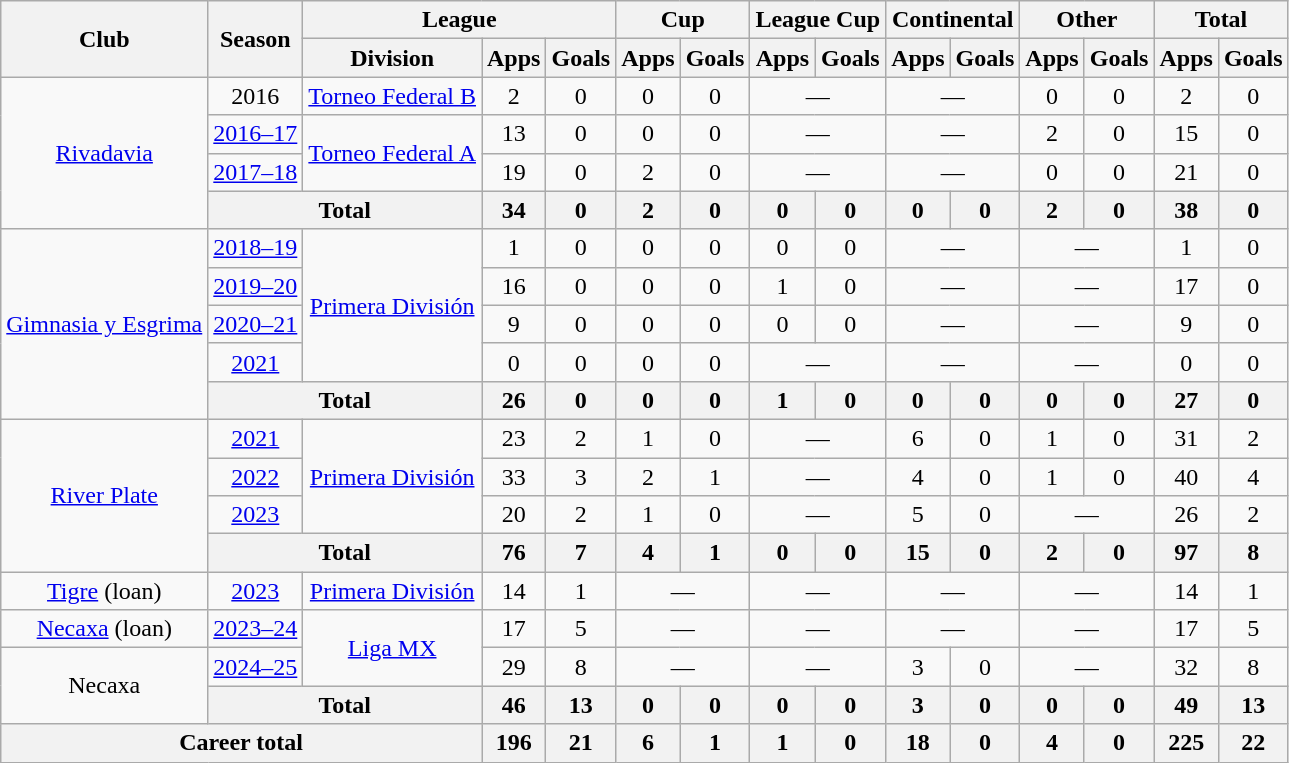<table class="wikitable" style="text-align:center">
<tr>
<th rowspan="2">Club</th>
<th rowspan="2">Season</th>
<th colspan="3">League</th>
<th colspan="2">Cup</th>
<th colspan="2">League Cup</th>
<th colspan="2">Continental</th>
<th colspan="2">Other</th>
<th colspan="2">Total</th>
</tr>
<tr>
<th>Division</th>
<th>Apps</th>
<th>Goals</th>
<th>Apps</th>
<th>Goals</th>
<th>Apps</th>
<th>Goals</th>
<th>Apps</th>
<th>Goals</th>
<th>Apps</th>
<th>Goals</th>
<th>Apps</th>
<th>Goals</th>
</tr>
<tr>
<td rowspan="4"><a href='#'>Rivadavia</a></td>
<td>2016</td>
<td rowspan="1"><a href='#'>Torneo Federal B</a></td>
<td>2</td>
<td>0</td>
<td>0</td>
<td>0</td>
<td colspan="2">—</td>
<td colspan="2">—</td>
<td>0</td>
<td>0</td>
<td>2</td>
<td>0</td>
</tr>
<tr>
<td><a href='#'>2016–17</a></td>
<td rowspan="2"><a href='#'>Torneo Federal A</a></td>
<td>13</td>
<td>0</td>
<td>0</td>
<td>0</td>
<td colspan="2">—</td>
<td colspan="2">—</td>
<td>2</td>
<td>0</td>
<td>15</td>
<td>0</td>
</tr>
<tr>
<td><a href='#'>2017–18</a></td>
<td>19</td>
<td>0</td>
<td>2</td>
<td>0</td>
<td colspan="2">—</td>
<td colspan="2">—</td>
<td>0</td>
<td>0</td>
<td>21</td>
<td>0</td>
</tr>
<tr>
<th colspan="2">Total</th>
<th>34</th>
<th>0</th>
<th>2</th>
<th>0</th>
<th>0</th>
<th>0</th>
<th>0</th>
<th>0</th>
<th>2</th>
<th>0</th>
<th>38</th>
<th>0</th>
</tr>
<tr>
<td rowspan="5"><a href='#'>Gimnasia y Esgrima</a></td>
<td><a href='#'>2018–19</a></td>
<td rowspan="4"><a href='#'>Primera División</a></td>
<td>1</td>
<td>0</td>
<td>0</td>
<td>0</td>
<td>0</td>
<td>0</td>
<td colspan="2">—</td>
<td colspan="2">—</td>
<td>1</td>
<td>0</td>
</tr>
<tr>
<td><a href='#'>2019–20</a></td>
<td>16</td>
<td>0</td>
<td>0</td>
<td>0</td>
<td>1</td>
<td>0</td>
<td colspan="2">—</td>
<td colspan="2">—</td>
<td>17</td>
<td>0</td>
</tr>
<tr>
<td><a href='#'>2020–21</a></td>
<td>9</td>
<td>0</td>
<td>0</td>
<td>0</td>
<td>0</td>
<td>0</td>
<td colspan="2">—</td>
<td colspan="2">—</td>
<td>9</td>
<td>0</td>
</tr>
<tr>
<td><a href='#'>2021</a></td>
<td>0</td>
<td>0</td>
<td>0</td>
<td>0</td>
<td colspan="2">—</td>
<td colspan="2">—</td>
<td colspan="2">—</td>
<td>0</td>
<td>0</td>
</tr>
<tr>
<th colspan="2">Total</th>
<th>26</th>
<th>0</th>
<th>0</th>
<th>0</th>
<th>1</th>
<th>0</th>
<th>0</th>
<th>0</th>
<th>0</th>
<th>0</th>
<th>27</th>
<th>0</th>
</tr>
<tr>
<td rowspan="4"><a href='#'>River Plate</a></td>
<td><a href='#'>2021</a></td>
<td rowspan="3"><a href='#'>Primera División</a></td>
<td>23</td>
<td>2</td>
<td>1</td>
<td>0</td>
<td colspan="2">—</td>
<td>6</td>
<td>0</td>
<td>1</td>
<td>0</td>
<td>31</td>
<td>2</td>
</tr>
<tr>
<td><a href='#'>2022</a></td>
<td>33</td>
<td>3</td>
<td>2</td>
<td>1</td>
<td colspan="2">—</td>
<td>4</td>
<td>0</td>
<td>1</td>
<td>0</td>
<td>40</td>
<td>4</td>
</tr>
<tr>
<td><a href='#'>2023</a></td>
<td>20</td>
<td>2</td>
<td>1</td>
<td>0</td>
<td colspan="2">—</td>
<td>5</td>
<td>0</td>
<td colspan="2">—</td>
<td>26</td>
<td>2</td>
</tr>
<tr>
<th colspan="2">Total</th>
<th>76</th>
<th>7</th>
<th>4</th>
<th>1</th>
<th>0</th>
<th>0</th>
<th>15</th>
<th>0</th>
<th>2</th>
<th>0</th>
<th>97</th>
<th>8</th>
</tr>
<tr>
<td><a href='#'>Tigre</a> (loan)</td>
<td><a href='#'>2023</a></td>
<td><a href='#'>Primera División</a></td>
<td>14</td>
<td>1</td>
<td colspan="2">—</td>
<td colspan="2">—</td>
<td colspan="2">—</td>
<td colspan="2">—</td>
<td>14</td>
<td>1</td>
</tr>
<tr>
<td><a href='#'>Necaxa</a> (loan)</td>
<td><a href='#'>2023–24</a></td>
<td rowspan="2"><a href='#'>Liga MX</a></td>
<td>17</td>
<td>5</td>
<td colspan="2">—</td>
<td colspan="2">—</td>
<td colspan="2">—</td>
<td colspan="2">—</td>
<td>17</td>
<td>5</td>
</tr>
<tr>
<td rowspan="2">Necaxa</td>
<td><a href='#'>2024–25</a></td>
<td>29</td>
<td>8</td>
<td colspan="2">—</td>
<td colspan="2">—</td>
<td>3</td>
<td>0</td>
<td colspan="2">—</td>
<td>32</td>
<td>8</td>
</tr>
<tr>
<th colspan="2">Total</th>
<th>46</th>
<th>13</th>
<th>0</th>
<th>0</th>
<th>0</th>
<th>0</th>
<th>3</th>
<th>0</th>
<th>0</th>
<th>0</th>
<th>49</th>
<th>13</th>
</tr>
<tr>
<th colspan="3">Career total</th>
<th>196</th>
<th>21</th>
<th>6</th>
<th>1</th>
<th>1</th>
<th>0</th>
<th>18</th>
<th>0</th>
<th>4</th>
<th>0</th>
<th>225</th>
<th>22</th>
</tr>
</table>
